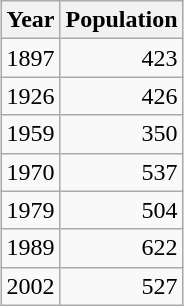<table class="wikitable" style="margin:1em auto;">
<tr>
<th>Year</th>
<th>Population</th>
</tr>
<tr>
<td>1897</td>
<td align="right">423</td>
</tr>
<tr>
<td>1926</td>
<td align="right">426</td>
</tr>
<tr>
<td>1959</td>
<td align="right">350</td>
</tr>
<tr>
<td>1970</td>
<td align="right">537</td>
</tr>
<tr>
<td>1979</td>
<td align="right">504</td>
</tr>
<tr>
<td>1989</td>
<td align="right">622</td>
</tr>
<tr>
<td>2002</td>
<td align="right">527</td>
</tr>
</table>
